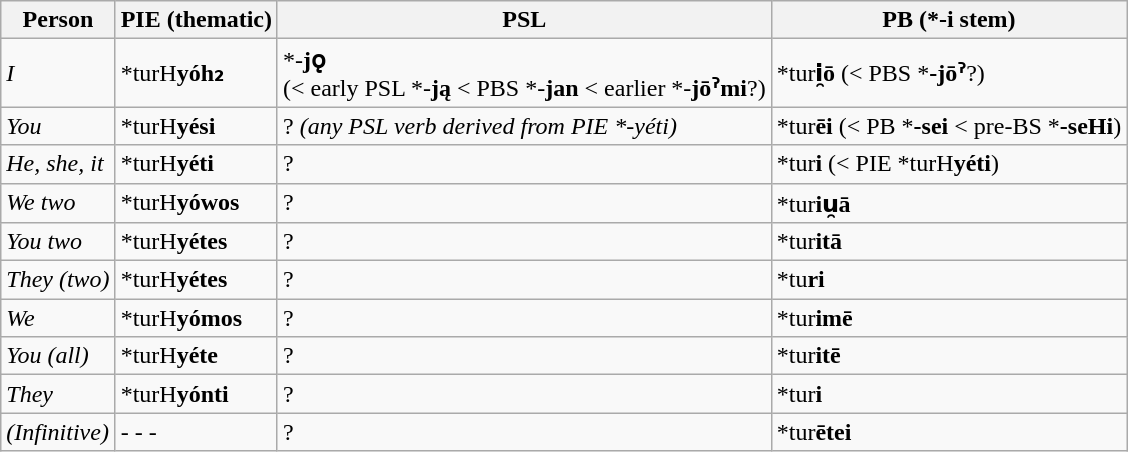<table class="wikitable sortable">
<tr>
<th>Person</th>
<th>PIE (thematic)</th>
<th>PSL</th>
<th>PB (*-i stem)</th>
</tr>
<tr>
<td><em>I</em></td>
<td>*turH<strong>yóh₂</strong></td>
<td>*-<strong>jǫ</strong><br>(< early PSL *-<strong>ją</strong> < PBS *-<strong>jan</strong> < earlier *-<strong>jōˀmi</strong>?)</td>
<td>*tur<strong>i̯ō</strong> (< PBS *<strong>-jōˀ</strong>?)</td>
</tr>
<tr>
<td><em>You</em></td>
<td>*turH<strong>yési</strong></td>
<td>? <em>(any PSL verb derived from PIE *-yéti)</em></td>
<td>*tur<strong>ēi</strong> (< PB *<strong>-sei</strong> < pre-BS *<strong>-seHi</strong>)</td>
</tr>
<tr>
<td><em>He, she, it</em></td>
<td>*turH<strong>yéti</strong></td>
<td>?</td>
<td>*tur<strong>i</strong> (< PIE *turH<strong>yéti</strong>)</td>
</tr>
<tr>
<td><em>We two</em></td>
<td>*turH<strong>yówos</strong></td>
<td>?</td>
<td>*tur<strong>iu̯ā</strong></td>
</tr>
<tr>
<td><em>You two</em></td>
<td>*turH<strong>yétes</strong></td>
<td>?</td>
<td>*tur<strong>itā</strong></td>
</tr>
<tr>
<td><em>They (two)</em></td>
<td>*turH<strong>yétes</strong></td>
<td>?</td>
<td>*tu<strong>ri</strong></td>
</tr>
<tr>
<td><em>We</em></td>
<td>*turH<strong>yómos</strong></td>
<td>?</td>
<td>*tur<strong>imē</strong></td>
</tr>
<tr>
<td><em>You (all)</em></td>
<td>*turH<strong>yéte</strong></td>
<td>?</td>
<td>*tur<strong>itē</strong></td>
</tr>
<tr>
<td><em>They</em></td>
<td>*turH<strong>yónti</strong></td>
<td>?</td>
<td>*tur<strong>i</strong></td>
</tr>
<tr>
<td><em>(Infinitive)</em></td>
<td>- - -</td>
<td>?</td>
<td>*tur<strong>ētei</strong></td>
</tr>
</table>
